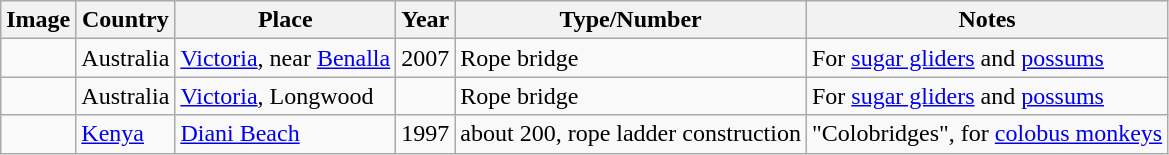<table class="wikitable sortable">
<tr>
<th>Image</th>
<th>Country</th>
<th>Place</th>
<th>Year</th>
<th>Type/Number</th>
<th>Notes</th>
</tr>
<tr>
<td></td>
<td>Australia</td>
<td><a href='#'>Victoria</a>, near <a href='#'>Benalla</a></td>
<td>2007</td>
<td>Rope bridge</td>
<td>For <a href='#'>sugar gliders</a> and <a href='#'>possums</a></td>
</tr>
<tr>
<td></td>
<td>Australia</td>
<td><a href='#'>Victoria</a>, Longwood</td>
<td></td>
<td>Rope bridge</td>
<td>For <a href='#'>sugar gliders</a> and <a href='#'>possums</a></td>
</tr>
<tr>
<td></td>
<td><a href='#'>Kenya</a></td>
<td><a href='#'>Diani Beach</a></td>
<td>1997</td>
<td>about 200, rope ladder construction</td>
<td>"Colobridges", for <a href='#'>colobus monkeys</a></td>
</tr>
</table>
